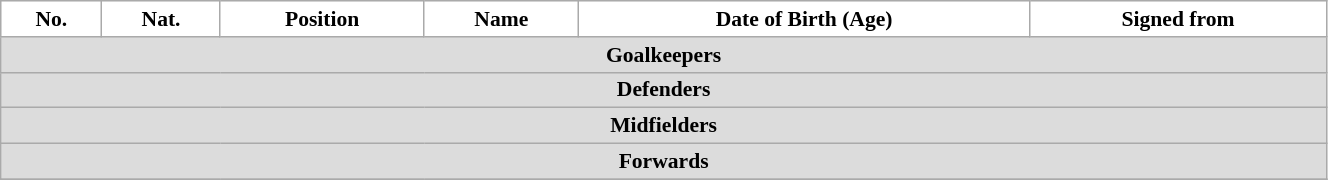<table class="wikitable" style="text-align:center; font-size:90%; width:70%">
<tr>
<th style="background:white; color:black; text-align:center;">No.</th>
<th style="background:white; color:black; text-align:center;">Nat.</th>
<th style="background:white; color:black; text-align:center;">Position</th>
<th style="background:white; color:black; text-align:center;">Name</th>
<th style="background:white; color:black; text-align:center;">Date of Birth (Age)</th>
<th style="background:white; color:black; text-align:center;">Signed from</th>
</tr>
<tr>
<th colspan=10 style="background:#DCDCDC; text-align:center;">Goalkeepers</th>
</tr>
<tr>
<th colspan=10 style="background:#DCDCDC; text-align:center;">Defenders</th>
</tr>
<tr>
<th colspan=10 style="background:#DCDCDC; text-align:center;">Midfielders</th>
</tr>
<tr>
<th colspan=10 style="background:#DCDCDC; text-align:center;">Forwards</th>
</tr>
<tr>
</tr>
</table>
